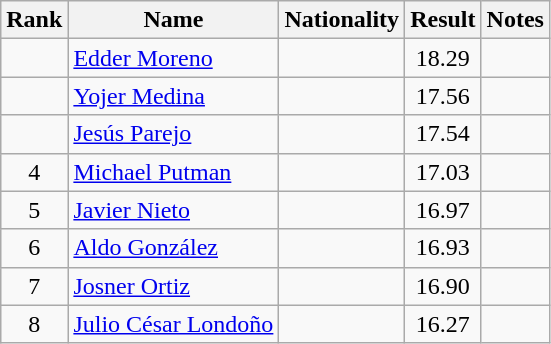<table class="wikitable sortable" style="text-align:center">
<tr>
<th>Rank</th>
<th>Name</th>
<th>Nationality</th>
<th>Result</th>
<th>Notes</th>
</tr>
<tr>
<td></td>
<td align=left><a href='#'>Edder Moreno</a></td>
<td align=left></td>
<td>18.29</td>
<td></td>
</tr>
<tr>
<td></td>
<td align=left><a href='#'>Yojer Medina</a></td>
<td align=left></td>
<td>17.56</td>
<td></td>
</tr>
<tr>
<td></td>
<td align=left><a href='#'>Jesús Parejo</a></td>
<td align=left></td>
<td>17.54</td>
<td></td>
</tr>
<tr>
<td>4</td>
<td align=left><a href='#'>Michael Putman</a></td>
<td align=left></td>
<td>17.03</td>
<td></td>
</tr>
<tr>
<td>5</td>
<td align=left><a href='#'>Javier Nieto</a></td>
<td align=left></td>
<td>16.97</td>
<td></td>
</tr>
<tr>
<td>6</td>
<td align=left><a href='#'>Aldo González</a></td>
<td align=left></td>
<td>16.93</td>
<td></td>
</tr>
<tr>
<td>7</td>
<td align=left><a href='#'>Josner Ortiz</a></td>
<td align=left></td>
<td>16.90</td>
<td></td>
</tr>
<tr>
<td>8</td>
<td align=left><a href='#'>Julio César Londoño</a></td>
<td align=left></td>
<td>16.27</td>
<td></td>
</tr>
</table>
